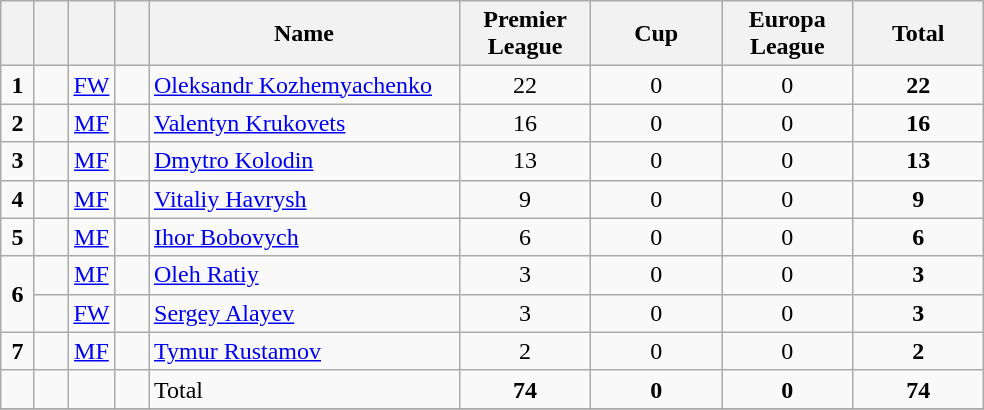<table class="wikitable" style="text-align:center">
<tr>
<th width=15></th>
<th width=15></th>
<th width=15></th>
<th width=15></th>
<th width=200>Name</th>
<th width=80><strong>Premier League</strong></th>
<th width=80><strong>Cup</strong></th>
<th width=80><strong>Europa League</strong></th>
<th width=80>Total</th>
</tr>
<tr>
<td><strong>1</strong></td>
<td></td>
<td><a href='#'>FW</a></td>
<td></td>
<td align=left><a href='#'>Oleksandr Kozhemyachenko</a></td>
<td>22</td>
<td>0</td>
<td>0</td>
<td><strong>22</strong></td>
</tr>
<tr>
<td><strong>2</strong></td>
<td></td>
<td><a href='#'>MF</a></td>
<td></td>
<td align=left><a href='#'>Valentyn Krukovets</a></td>
<td>16</td>
<td>0</td>
<td>0</td>
<td><strong>16</strong></td>
</tr>
<tr>
<td><strong>3</strong></td>
<td></td>
<td><a href='#'>MF</a></td>
<td></td>
<td align=left><a href='#'>Dmytro Kolodin</a></td>
<td>13</td>
<td>0</td>
<td>0</td>
<td><strong>13</strong></td>
</tr>
<tr>
<td><strong>4</strong></td>
<td></td>
<td><a href='#'>MF</a></td>
<td></td>
<td align=left><a href='#'>Vitaliy Havrysh</a></td>
<td>9</td>
<td>0</td>
<td>0</td>
<td><strong>9</strong></td>
</tr>
<tr>
<td><strong>5</strong></td>
<td></td>
<td><a href='#'>MF</a></td>
<td></td>
<td align=left><a href='#'>Ihor Bobovych</a></td>
<td>6</td>
<td>0</td>
<td>0</td>
<td><strong>6</strong></td>
</tr>
<tr>
<td rowspan=2><strong>6</strong></td>
<td></td>
<td><a href='#'>MF</a></td>
<td></td>
<td align=left><a href='#'>Oleh Ratiy</a></td>
<td>3</td>
<td>0</td>
<td>0</td>
<td><strong>3</strong></td>
</tr>
<tr>
<td></td>
<td><a href='#'>FW</a></td>
<td></td>
<td align=left><a href='#'>Sergey Alayev</a></td>
<td>3</td>
<td>0</td>
<td>0</td>
<td><strong>3</strong></td>
</tr>
<tr>
<td><strong>7</strong></td>
<td></td>
<td><a href='#'>MF</a></td>
<td></td>
<td align=left><a href='#'>Tymur Rustamov</a></td>
<td>2</td>
<td>0</td>
<td>0</td>
<td><strong>2</strong></td>
</tr>
<tr>
<td></td>
<td></td>
<td></td>
<td></td>
<td align=left>Total</td>
<td><strong>74</strong></td>
<td><strong>0</strong></td>
<td><strong>0</strong></td>
<td><strong>74</strong></td>
</tr>
<tr>
</tr>
</table>
